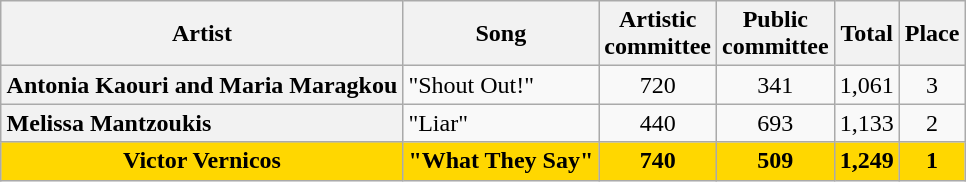<table class="sortable wikitable plainrowheaders" style="margin: 1em auto 1em auto; text-align:center">
<tr>
<th scope="col">Artist</th>
<th>Song</th>
<th>Artistic<br>committee</th>
<th>Public<br>committee</th>
<th>Total</th>
<th>Place</th>
</tr>
<tr>
<th scope="row" style="text-align:left">Antonia Kaouri and Maria Maragkou</th>
<td align="left">"Shout Out!"</td>
<td>720</td>
<td>341</td>
<td>1,061</td>
<td>3</td>
</tr>
<tr>
<th scope="row" style="text-align:left">Melissa Mantzoukis</th>
<td align="left">"Liar"</td>
<td>440</td>
<td>693</td>
<td>1,133</td>
<td>2</td>
</tr>
<tr style="font-weight:bold; background:gold;">
<th scope="row" style="font-weight:bold; background:gold;">Victor Vernicos</th>
<td align="left">"What They Say"</td>
<td>740</td>
<td>509</td>
<td>1,249</td>
<td>1</td>
</tr>
</table>
